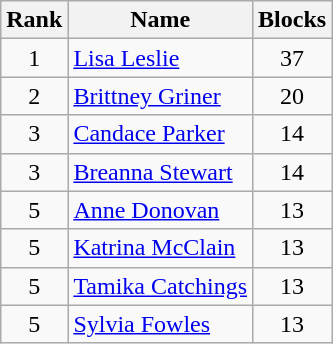<table class="wikitable sortable" style="text-align: center;">
<tr>
<th>Rank</th>
<th class="unsortable">Name</th>
<th>Blocks</th>
</tr>
<tr>
<td>1</td>
<td style="text-align: left;"><a href='#'>Lisa Leslie</a></td>
<td>37</td>
</tr>
<tr>
<td>2</td>
<td style="text-align: left;"><a href='#'>Brittney Griner</a></td>
<td>20</td>
</tr>
<tr>
<td>3</td>
<td style="text-align: left;"><a href='#'>Candace Parker</a></td>
<td>14</td>
</tr>
<tr>
<td>3</td>
<td style="text-align: left;"><a href='#'>Breanna Stewart</a></td>
<td>14</td>
</tr>
<tr>
<td>5</td>
<td style="text-align: left;"><a href='#'>Anne Donovan</a></td>
<td>13</td>
</tr>
<tr>
<td>5</td>
<td style="text-align: left;"><a href='#'>Katrina McClain</a></td>
<td>13</td>
</tr>
<tr>
<td>5</td>
<td style="text-align: left;"><a href='#'>Tamika Catchings</a></td>
<td>13</td>
</tr>
<tr>
<td>5</td>
<td style="text-align: left;"><a href='#'>Sylvia Fowles</a></td>
<td>13</td>
</tr>
</table>
